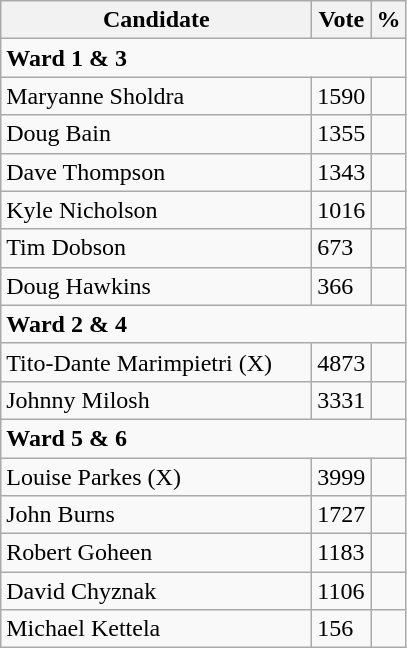<table class="wikitable">
<tr>
<th bgcolor="#DDDDFF" width="200px">Candidate</th>
<th bgcolor="#DDDDFF">Vote</th>
<th bgcolor="#DDDDFF">%</th>
</tr>
<tr>
<td colspan="4"><strong>Ward 1 & 3</strong></td>
</tr>
<tr>
<td>Maryanne Sholdra</td>
<td>1590</td>
<td></td>
</tr>
<tr>
<td>Doug Bain</td>
<td>1355</td>
<td></td>
</tr>
<tr>
<td>Dave Thompson</td>
<td>1343</td>
<td></td>
</tr>
<tr>
<td>Kyle Nicholson</td>
<td>1016</td>
<td></td>
</tr>
<tr>
<td>Tim Dobson</td>
<td>673</td>
<td></td>
</tr>
<tr>
<td>Doug Hawkins</td>
<td>366</td>
<td></td>
</tr>
<tr>
<td colspan="4"><strong>Ward 2 & 4</strong></td>
</tr>
<tr>
<td>Tito-Dante Marimpietri (X)</td>
<td>4873</td>
<td></td>
</tr>
<tr>
<td>Johnny Milosh</td>
<td>3331</td>
<td></td>
</tr>
<tr>
<td colspan="4"><strong>Ward 5 & 6</strong></td>
</tr>
<tr>
<td>Louise Parkes (X)</td>
<td>3999</td>
<td></td>
</tr>
<tr>
<td>John Burns</td>
<td>1727</td>
<td></td>
</tr>
<tr>
<td>Robert Goheen</td>
<td>1183</td>
<td></td>
</tr>
<tr>
<td>David Chyznak</td>
<td>1106</td>
<td></td>
</tr>
<tr>
<td>Michael Kettela</td>
<td>156</td>
<td></td>
</tr>
</table>
